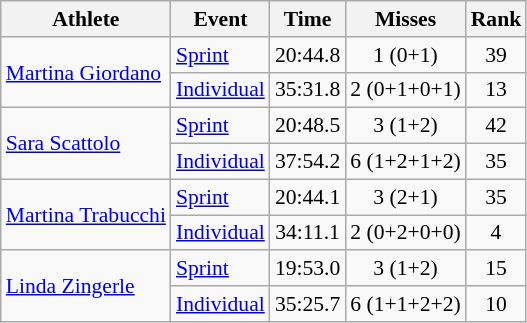<table class="wikitable" style="font-size:90%">
<tr>
<th>Athlete</th>
<th>Event</th>
<th>Time</th>
<th>Misses</th>
<th>Rank</th>
</tr>
<tr align=center>
<td align=left rowspan=2><a href='#'>Martina Giordano</a></td>
<td align=left><a href='#'>Sprint</a></td>
<td>20:44.8</td>
<td>1 (0+1)</td>
<td>39</td>
</tr>
<tr align=center>
<td align=left><a href='#'>Individual</a></td>
<td>35:31.8</td>
<td>2 (0+1+0+1)</td>
<td>13</td>
</tr>
<tr align=center>
<td align=left rowspan=2><a href='#'>Sara Scattolo</a></td>
<td align=left><a href='#'>Sprint</a></td>
<td>20:48.5</td>
<td>3 (1+2)</td>
<td>42</td>
</tr>
<tr align=center>
<td align=left><a href='#'>Individual</a></td>
<td>37:54.2</td>
<td>6 (1+2+1+2)</td>
<td>35</td>
</tr>
<tr align=center>
<td align=left rowspan=2><a href='#'>Martina Trabucchi</a></td>
<td align=left><a href='#'>Sprint</a></td>
<td>20:44.1</td>
<td>3 (2+1)</td>
<td>35</td>
</tr>
<tr align=center>
<td align=left><a href='#'>Individual</a></td>
<td>34:11.1</td>
<td>2 (0+2+0+0)</td>
<td>4</td>
</tr>
<tr align=center>
<td align=left rowspan=2><a href='#'>Linda Zingerle</a></td>
<td align=left><a href='#'>Sprint</a></td>
<td>19:53.0</td>
<td>3 (1+2)</td>
<td>15</td>
</tr>
<tr align=center>
<td align=left><a href='#'>Individual</a></td>
<td>35:25.7</td>
<td>6 (1+1+2+2)</td>
<td>10</td>
</tr>
</table>
